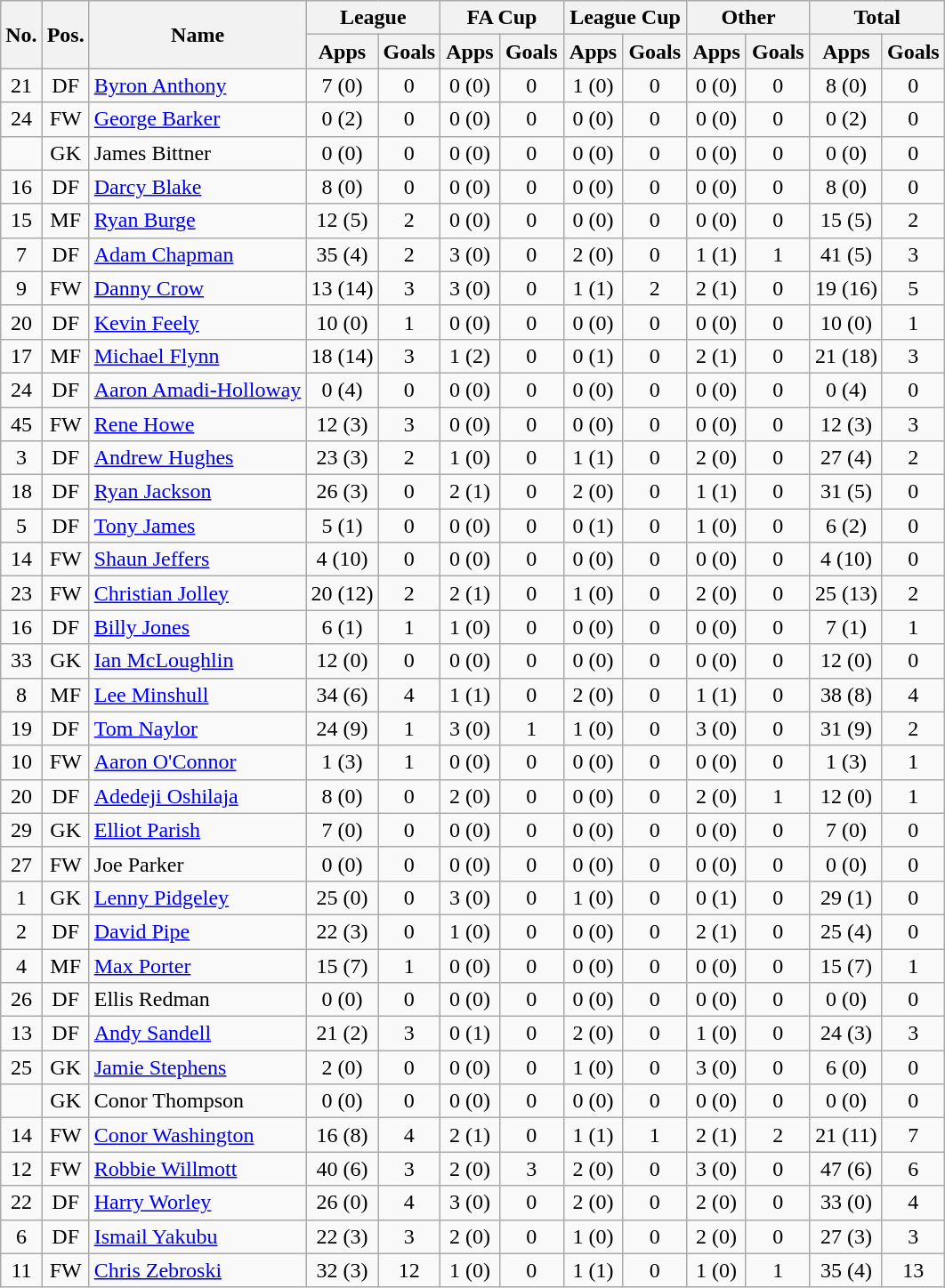<table class="wikitable" style="text-align:center">
<tr>
<th rowspan="2">No.</th>
<th rowspan="2">Pos.</th>
<th rowspan="2">Name</th>
<th colspan="2" width="85">League</th>
<th colspan="2" width="85">FA Cup</th>
<th colspan="2" width="85">League Cup</th>
<th colspan="2" width="85">Other</th>
<th colspan="2" width="85">Total</th>
</tr>
<tr>
<th>Apps</th>
<th>Goals</th>
<th>Apps</th>
<th>Goals</th>
<th>Apps</th>
<th>Goals</th>
<th>Apps</th>
<th>Goals</th>
<th>Apps</th>
<th>Goals</th>
</tr>
<tr>
<td>21</td>
<td>DF</td>
<td align="left"> <a href='#'>Byron Anthony</a></td>
<td>7 (0)</td>
<td>0</td>
<td>0 (0)</td>
<td>0</td>
<td>1 (0)</td>
<td>0</td>
<td>0 (0)</td>
<td>0</td>
<td>8 (0)</td>
<td>0</td>
</tr>
<tr>
<td>24</td>
<td>FW</td>
<td align="left"> <a href='#'>George Barker</a></td>
<td>0 (2)</td>
<td>0</td>
<td>0 (0)</td>
<td>0</td>
<td>0 (0)</td>
<td>0</td>
<td>0 (0)</td>
<td>0</td>
<td>0 (2)</td>
<td>0</td>
</tr>
<tr>
<td></td>
<td>GK</td>
<td align="left"> James Bittner</td>
<td>0 (0)</td>
<td>0</td>
<td>0 (0)</td>
<td>0</td>
<td>0 (0)</td>
<td>0</td>
<td>0 (0)</td>
<td>0</td>
<td>0 (0)</td>
<td>0</td>
</tr>
<tr>
<td>16</td>
<td>DF</td>
<td align="left"> <a href='#'>Darcy Blake</a></td>
<td>8 (0)</td>
<td>0</td>
<td>0 (0)</td>
<td>0</td>
<td>0 (0)</td>
<td>0</td>
<td>0 (0)</td>
<td>0</td>
<td>8 (0)</td>
<td>0</td>
</tr>
<tr>
<td>15</td>
<td>MF</td>
<td align="left"> <a href='#'>Ryan Burge</a></td>
<td>12 (5)</td>
<td>2</td>
<td>0 (0)</td>
<td>0</td>
<td>0 (0)</td>
<td>0</td>
<td>0 (0)</td>
<td>0</td>
<td>15 (5)</td>
<td>2</td>
</tr>
<tr>
<td>7</td>
<td>DF</td>
<td align="left"> <a href='#'>Adam Chapman</a></td>
<td>35 (4)</td>
<td>2</td>
<td>3 (0)</td>
<td>0</td>
<td>2 (0)</td>
<td>0</td>
<td>1 (1)</td>
<td>1</td>
<td>41 (5)</td>
<td>3</td>
</tr>
<tr>
<td>9</td>
<td>FW</td>
<td align="left"> <a href='#'>Danny Crow</a></td>
<td>13 (14)</td>
<td>3</td>
<td>3 (0)</td>
<td>0</td>
<td>1 (1)</td>
<td>2</td>
<td>2 (1)</td>
<td>0</td>
<td>19 (16)</td>
<td>5</td>
</tr>
<tr>
<td>20</td>
<td>DF</td>
<td align="left"> <a href='#'>Kevin Feely</a></td>
<td>10 (0)</td>
<td>1</td>
<td>0 (0)</td>
<td>0</td>
<td>0 (0)</td>
<td>0</td>
<td>0 (0)</td>
<td>0</td>
<td>10 (0)</td>
<td>1</td>
</tr>
<tr>
<td>17</td>
<td>MF</td>
<td align="left"> <a href='#'>Michael Flynn</a></td>
<td>18 (14)</td>
<td>3</td>
<td>1 (2)</td>
<td>0</td>
<td>0 (1)</td>
<td>0</td>
<td>2 (1)</td>
<td>0</td>
<td>21 (18)</td>
<td>3</td>
</tr>
<tr>
<td>24</td>
<td>DF</td>
<td align="left"> <a href='#'>Aaron Amadi-Holloway</a></td>
<td>0 (4)</td>
<td>0</td>
<td>0 (0)</td>
<td>0</td>
<td>0 (0)</td>
<td>0</td>
<td>0 (0)</td>
<td>0</td>
<td>0 (4)</td>
<td>0</td>
</tr>
<tr>
<td>45</td>
<td>FW</td>
<td align="left"> <a href='#'>Rene Howe</a></td>
<td>12 (3)</td>
<td>3</td>
<td>0 (0)</td>
<td>0</td>
<td>0 (0)</td>
<td>0</td>
<td>0 (0)</td>
<td>0</td>
<td>12 (3)</td>
<td>3</td>
</tr>
<tr>
<td>3</td>
<td>DF</td>
<td align="left"> <a href='#'>Andrew Hughes</a></td>
<td>23 (3)</td>
<td>2</td>
<td>1 (0)</td>
<td>0</td>
<td>1 (1)</td>
<td>0</td>
<td>2 (0)</td>
<td>0</td>
<td>27 (4)</td>
<td>2</td>
</tr>
<tr>
<td>18</td>
<td>DF</td>
<td align="left"> <a href='#'>Ryan Jackson</a></td>
<td>26 (3)</td>
<td>0</td>
<td>2 (1)</td>
<td>0</td>
<td>2 (0)</td>
<td>0</td>
<td>1 (1)</td>
<td>0</td>
<td>31 (5)</td>
<td>0</td>
</tr>
<tr>
<td>5</td>
<td>DF</td>
<td align="left"> <a href='#'>Tony James</a></td>
<td>5 (1)</td>
<td>0</td>
<td>0 (0)</td>
<td>0</td>
<td>0 (1)</td>
<td>0</td>
<td>1 (0)</td>
<td>0</td>
<td>6 (2)</td>
<td>0</td>
</tr>
<tr>
<td>14</td>
<td>FW</td>
<td align="left"> <a href='#'>Shaun Jeffers</a></td>
<td>4 (10)</td>
<td>0</td>
<td>0 (0)</td>
<td>0</td>
<td>0 (0)</td>
<td>0</td>
<td>0 (0)</td>
<td>0</td>
<td>4 (10)</td>
<td>0</td>
</tr>
<tr>
<td>23</td>
<td>FW</td>
<td align="left"> <a href='#'>Christian Jolley</a></td>
<td>20 (12)</td>
<td>2</td>
<td>2 (1)</td>
<td>0</td>
<td>1 (0)</td>
<td>0</td>
<td>2 (0)</td>
<td>0</td>
<td>25 (13)</td>
<td>2</td>
</tr>
<tr>
<td>16</td>
<td>DF</td>
<td align="left"> <a href='#'>Billy Jones</a></td>
<td>6 (1)</td>
<td>1</td>
<td>1 (0)</td>
<td>0</td>
<td>0 (0)</td>
<td>0</td>
<td>0 (0)</td>
<td>0</td>
<td>7 (1)</td>
<td>1</td>
</tr>
<tr>
<td>33</td>
<td>GK</td>
<td align="left"> <a href='#'>Ian McLoughlin</a></td>
<td>12 (0)</td>
<td>0</td>
<td>0 (0)</td>
<td>0</td>
<td>0 (0)</td>
<td>0</td>
<td>0 (0)</td>
<td>0</td>
<td>12 (0)</td>
<td>0</td>
</tr>
<tr>
<td>8</td>
<td>MF</td>
<td align="left"> <a href='#'>Lee Minshull</a></td>
<td>34 (6)</td>
<td>4</td>
<td>1 (1)</td>
<td>0</td>
<td>2 (0)</td>
<td>0</td>
<td>1 (1)</td>
<td>0</td>
<td>38 (8)</td>
<td>4</td>
</tr>
<tr>
<td>19</td>
<td>DF</td>
<td align="left"> <a href='#'>Tom Naylor</a></td>
<td>24 (9)</td>
<td>1</td>
<td>3 (0)</td>
<td>1</td>
<td>1 (0)</td>
<td>0</td>
<td>3 (0)</td>
<td>0</td>
<td>31 (9)</td>
<td>2</td>
</tr>
<tr>
<td>10</td>
<td>FW</td>
<td align="left"> <a href='#'>Aaron O'Connor</a></td>
<td>1 (3)</td>
<td>1</td>
<td>0 (0)</td>
<td>0</td>
<td>0 (0)</td>
<td>0</td>
<td>0 (0)</td>
<td>0</td>
<td>1 (3)</td>
<td>1</td>
</tr>
<tr>
<td>20</td>
<td>DF</td>
<td align="left"> <a href='#'>Adedeji Oshilaja</a></td>
<td>8 (0)</td>
<td>0</td>
<td>2 (0)</td>
<td>0</td>
<td>0 (0)</td>
<td>0</td>
<td>2 (0)</td>
<td>1</td>
<td>12 (0)</td>
<td>1</td>
</tr>
<tr>
<td>29</td>
<td>GK</td>
<td align="left"> <a href='#'>Elliot Parish</a></td>
<td>7 (0)</td>
<td>0</td>
<td>0 (0)</td>
<td>0</td>
<td>0 (0)</td>
<td>0</td>
<td>0 (0)</td>
<td>0</td>
<td>7 (0)</td>
<td>0</td>
</tr>
<tr>
<td>27</td>
<td>FW</td>
<td align="left"> Joe Parker</td>
<td>0 (0)</td>
<td>0</td>
<td>0 (0)</td>
<td>0</td>
<td>0 (0)</td>
<td>0</td>
<td>0 (0)</td>
<td>0</td>
<td>0 (0)</td>
<td>0</td>
</tr>
<tr>
<td>1</td>
<td>GK</td>
<td align="left"> <a href='#'>Lenny Pidgeley</a></td>
<td>25 (0)</td>
<td>0</td>
<td>3 (0)</td>
<td>0</td>
<td>1 (0)</td>
<td>0</td>
<td>0 (1)</td>
<td>0</td>
<td>29 (1)</td>
<td>0</td>
</tr>
<tr>
<td>2</td>
<td>DF</td>
<td align="left"> <a href='#'>David Pipe</a></td>
<td>22 (3)</td>
<td>0</td>
<td>1 (0)</td>
<td>0</td>
<td>0 (0)</td>
<td>0</td>
<td>2 (1)</td>
<td>0</td>
<td>25 (4)</td>
<td>0</td>
</tr>
<tr>
<td>4</td>
<td>MF</td>
<td align="left"> <a href='#'>Max Porter</a></td>
<td>15 (7)</td>
<td>1</td>
<td>0 (0)</td>
<td>0</td>
<td>0 (0)</td>
<td>0</td>
<td>0 (0)</td>
<td>0</td>
<td>15 (7)</td>
<td>1</td>
</tr>
<tr>
<td>26</td>
<td>DF</td>
<td align="left"> Ellis Redman</td>
<td>0 (0)</td>
<td>0</td>
<td>0 (0)</td>
<td>0</td>
<td>0 (0)</td>
<td>0</td>
<td>0 (0)</td>
<td>0</td>
<td>0 (0)</td>
<td>0</td>
</tr>
<tr>
<td>13</td>
<td>DF</td>
<td align="left"> <a href='#'>Andy Sandell</a></td>
<td>21 (2)</td>
<td>3</td>
<td>0 (1)</td>
<td>0</td>
<td>2 (0)</td>
<td>0</td>
<td>1 (0)</td>
<td>0</td>
<td>24 (3)</td>
<td>3</td>
</tr>
<tr>
<td>25</td>
<td>GK</td>
<td align="left"> <a href='#'>Jamie Stephens</a></td>
<td>2 (0)</td>
<td>0</td>
<td>0 (0)</td>
<td>0</td>
<td>1 (0)</td>
<td>0</td>
<td>3 (0)</td>
<td>0</td>
<td>6 (0)</td>
<td>0</td>
</tr>
<tr>
<td></td>
<td>GK</td>
<td align="left"> Conor Thompson</td>
<td>0 (0)</td>
<td>0</td>
<td>0 (0)</td>
<td>0</td>
<td>0 (0)</td>
<td>0</td>
<td>0 (0)</td>
<td>0</td>
<td>0 (0)</td>
<td>0</td>
</tr>
<tr>
<td>14</td>
<td>FW</td>
<td align="left"> <a href='#'>Conor Washington</a></td>
<td>16 (8)</td>
<td>4</td>
<td>2 (1)</td>
<td>0</td>
<td>1 (1)</td>
<td>1</td>
<td>2 (1)</td>
<td>2</td>
<td>21 (11)</td>
<td>7</td>
</tr>
<tr>
<td>12</td>
<td>FW</td>
<td align="left"> <a href='#'>Robbie Willmott</a></td>
<td>40 (6)</td>
<td>3</td>
<td>2 (0)</td>
<td>3</td>
<td>2 (0)</td>
<td>0</td>
<td>3 (0)</td>
<td>0</td>
<td>47 (6)</td>
<td>6</td>
</tr>
<tr>
<td>22</td>
<td>DF</td>
<td align="left"> <a href='#'>Harry Worley</a></td>
<td>26 (0)</td>
<td>4</td>
<td>3 (0)</td>
<td>0</td>
<td>2 (0)</td>
<td>0</td>
<td>2 (0)</td>
<td>0</td>
<td>33 (0)</td>
<td>4</td>
</tr>
<tr>
<td>6</td>
<td>DF</td>
<td align="left"> <a href='#'>Ismail Yakubu</a></td>
<td>22 (3)</td>
<td>3</td>
<td>2 (0)</td>
<td>0</td>
<td>1 (0)</td>
<td>0</td>
<td>2 (0)</td>
<td>0</td>
<td>27 (3)</td>
<td>3</td>
</tr>
<tr>
<td>11</td>
<td>FW</td>
<td align="left"> <a href='#'>Chris Zebroski</a></td>
<td>32 (3)</td>
<td>12</td>
<td>1 (0)</td>
<td>0</td>
<td>1 (1)</td>
<td>0</td>
<td>1 (0)</td>
<td>1</td>
<td>35 (4)</td>
<td>13</td>
</tr>
</table>
